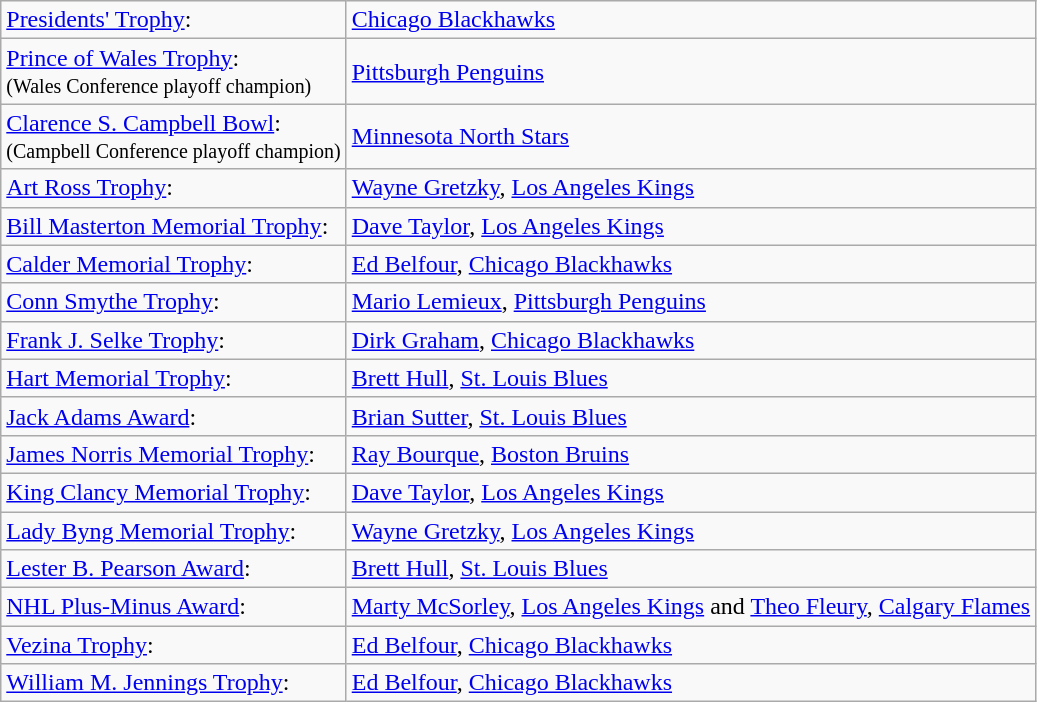<table class="wikitable">
<tr>
<td><a href='#'>Presidents' Trophy</a>:</td>
<td><a href='#'>Chicago Blackhawks</a></td>
</tr>
<tr>
<td><a href='#'>Prince of Wales Trophy</a>: <br><small>(Wales Conference playoff champion)</small></td>
<td><a href='#'>Pittsburgh Penguins</a></td>
</tr>
<tr>
<td><a href='#'>Clarence S. Campbell Bowl</a>: <br><small>(Campbell Conference playoff champion)</small></td>
<td><a href='#'>Minnesota North Stars</a></td>
</tr>
<tr>
<td><a href='#'>Art Ross Trophy</a>:</td>
<td><a href='#'>Wayne Gretzky</a>, <a href='#'>Los Angeles Kings</a></td>
</tr>
<tr>
<td><a href='#'>Bill Masterton Memorial Trophy</a>:</td>
<td><a href='#'>Dave Taylor</a>, <a href='#'>Los Angeles Kings</a></td>
</tr>
<tr>
<td><a href='#'>Calder Memorial Trophy</a>:</td>
<td><a href='#'>Ed Belfour</a>, <a href='#'>Chicago Blackhawks</a></td>
</tr>
<tr>
<td><a href='#'>Conn Smythe Trophy</a>:</td>
<td><a href='#'>Mario Lemieux</a>, <a href='#'>Pittsburgh Penguins</a></td>
</tr>
<tr>
<td><a href='#'>Frank J. Selke Trophy</a>:</td>
<td><a href='#'>Dirk Graham</a>, <a href='#'>Chicago Blackhawks</a></td>
</tr>
<tr>
<td><a href='#'>Hart Memorial Trophy</a>:</td>
<td><a href='#'>Brett Hull</a>, <a href='#'>St. Louis Blues</a></td>
</tr>
<tr>
<td><a href='#'>Jack Adams Award</a>:</td>
<td><a href='#'>Brian Sutter</a>, <a href='#'>St. Louis Blues</a></td>
</tr>
<tr>
<td><a href='#'>James Norris Memorial Trophy</a>:</td>
<td><a href='#'>Ray Bourque</a>, <a href='#'>Boston Bruins</a></td>
</tr>
<tr>
<td><a href='#'>King Clancy Memorial Trophy</a>:</td>
<td><a href='#'>Dave Taylor</a>, <a href='#'>Los Angeles Kings</a></td>
</tr>
<tr>
<td><a href='#'>Lady Byng Memorial Trophy</a>:</td>
<td><a href='#'>Wayne Gretzky</a>, <a href='#'>Los Angeles Kings</a></td>
</tr>
<tr>
<td><a href='#'>Lester B. Pearson Award</a>:</td>
<td><a href='#'>Brett Hull</a>, <a href='#'>St. Louis Blues</a></td>
</tr>
<tr>
<td><a href='#'>NHL Plus-Minus Award</a>:</td>
<td><a href='#'>Marty McSorley</a>, <a href='#'>Los Angeles Kings</a> and <a href='#'>Theo Fleury</a>, <a href='#'>Calgary Flames</a></td>
</tr>
<tr>
<td><a href='#'>Vezina Trophy</a>:</td>
<td><a href='#'>Ed Belfour</a>, <a href='#'>Chicago Blackhawks</a></td>
</tr>
<tr>
<td><a href='#'>William M. Jennings Trophy</a>:</td>
<td><a href='#'>Ed Belfour</a>, <a href='#'>Chicago Blackhawks</a></td>
</tr>
</table>
